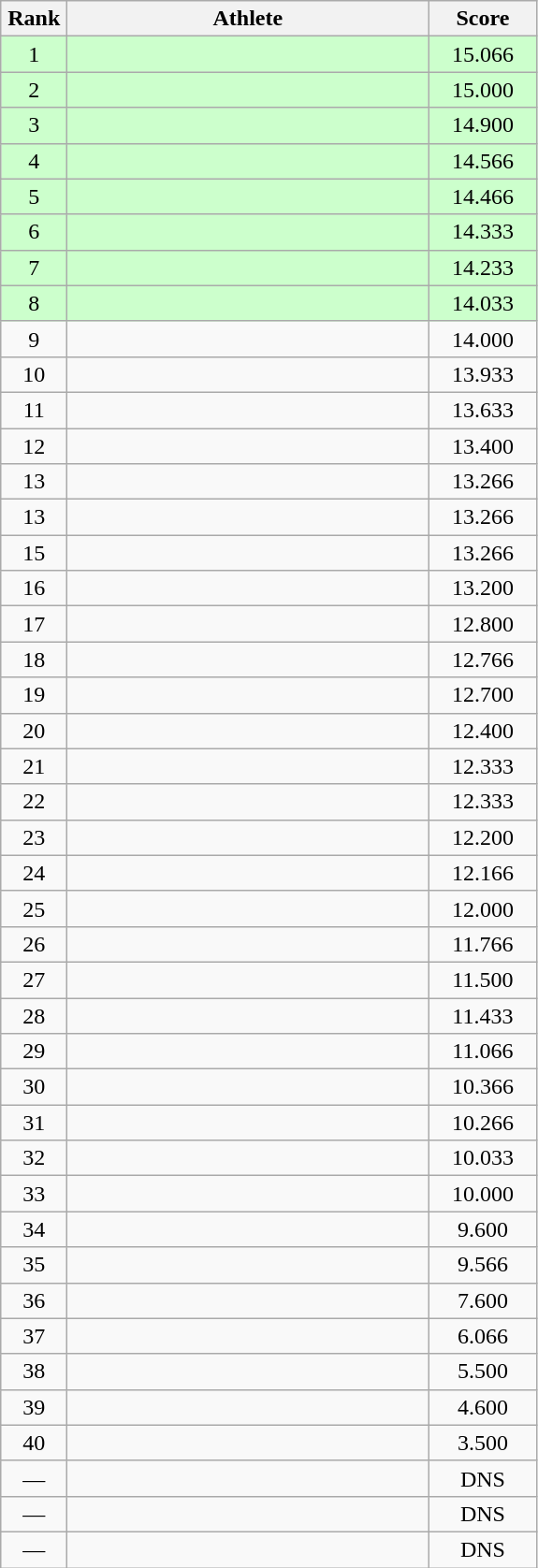<table class=wikitable style="text-align:center">
<tr>
<th width=40>Rank</th>
<th width=250>Athlete</th>
<th width=70>Score</th>
</tr>
<tr bgcolor="ccffcc">
<td>1</td>
<td align=left></td>
<td>15.066</td>
</tr>
<tr bgcolor="ccffcc">
<td>2</td>
<td align=left></td>
<td>15.000</td>
</tr>
<tr bgcolor="ccffcc">
<td>3</td>
<td align=left></td>
<td>14.900</td>
</tr>
<tr bgcolor="ccffcc">
<td>4</td>
<td align=left></td>
<td>14.566</td>
</tr>
<tr bgcolor="ccffcc">
<td>5</td>
<td align=left></td>
<td>14.466</td>
</tr>
<tr bgcolor="ccffcc">
<td>6</td>
<td align=left></td>
<td>14.333</td>
</tr>
<tr bgcolor="ccffcc">
<td>7</td>
<td align=left></td>
<td>14.233</td>
</tr>
<tr bgcolor="ccffcc">
<td>8</td>
<td align=left></td>
<td>14.033</td>
</tr>
<tr>
<td>9</td>
<td align=left></td>
<td>14.000</td>
</tr>
<tr>
<td>10</td>
<td align=left></td>
<td>13.933</td>
</tr>
<tr>
<td>11</td>
<td align=left></td>
<td>13.633</td>
</tr>
<tr>
<td>12</td>
<td align=left></td>
<td>13.400</td>
</tr>
<tr>
<td>13</td>
<td align=left></td>
<td>13.266</td>
</tr>
<tr>
<td>13</td>
<td align=left></td>
<td>13.266</td>
</tr>
<tr>
<td>15</td>
<td align=left></td>
<td>13.266</td>
</tr>
<tr>
<td>16</td>
<td align=left></td>
<td>13.200</td>
</tr>
<tr>
<td>17</td>
<td align=left></td>
<td>12.800</td>
</tr>
<tr>
<td>18</td>
<td align=left></td>
<td>12.766</td>
</tr>
<tr>
<td>19</td>
<td align=left></td>
<td>12.700</td>
</tr>
<tr>
<td>20</td>
<td align=left></td>
<td>12.400</td>
</tr>
<tr>
<td>21</td>
<td align=left></td>
<td>12.333</td>
</tr>
<tr>
<td>22</td>
<td align=left></td>
<td>12.333</td>
</tr>
<tr>
<td>23</td>
<td align=left></td>
<td>12.200</td>
</tr>
<tr>
<td>24</td>
<td align=left></td>
<td>12.166</td>
</tr>
<tr>
<td>25</td>
<td align=left></td>
<td>12.000</td>
</tr>
<tr>
<td>26</td>
<td align=left></td>
<td>11.766</td>
</tr>
<tr>
<td>27</td>
<td align=left></td>
<td>11.500</td>
</tr>
<tr>
<td>28</td>
<td align=left></td>
<td>11.433</td>
</tr>
<tr>
<td>29</td>
<td align=left></td>
<td>11.066</td>
</tr>
<tr>
<td>30</td>
<td align=left></td>
<td>10.366</td>
</tr>
<tr>
<td>31</td>
<td align=left></td>
<td>10.266</td>
</tr>
<tr>
<td>32</td>
<td align=left></td>
<td>10.033</td>
</tr>
<tr>
<td>33</td>
<td align=left></td>
<td>10.000</td>
</tr>
<tr>
<td>34</td>
<td align=left></td>
<td>9.600</td>
</tr>
<tr>
<td>35</td>
<td align=left></td>
<td>9.566</td>
</tr>
<tr>
<td>36</td>
<td align=left></td>
<td>7.600</td>
</tr>
<tr>
<td>37</td>
<td align=left></td>
<td>6.066</td>
</tr>
<tr>
<td>38</td>
<td align=left></td>
<td>5.500</td>
</tr>
<tr>
<td>39</td>
<td align=left></td>
<td>4.600</td>
</tr>
<tr>
<td>40</td>
<td align=left></td>
<td>3.500</td>
</tr>
<tr>
<td>—</td>
<td align=left></td>
<td>DNS</td>
</tr>
<tr>
<td>—</td>
<td align=left></td>
<td>DNS</td>
</tr>
<tr>
<td>—</td>
<td align=left></td>
<td>DNS</td>
</tr>
</table>
